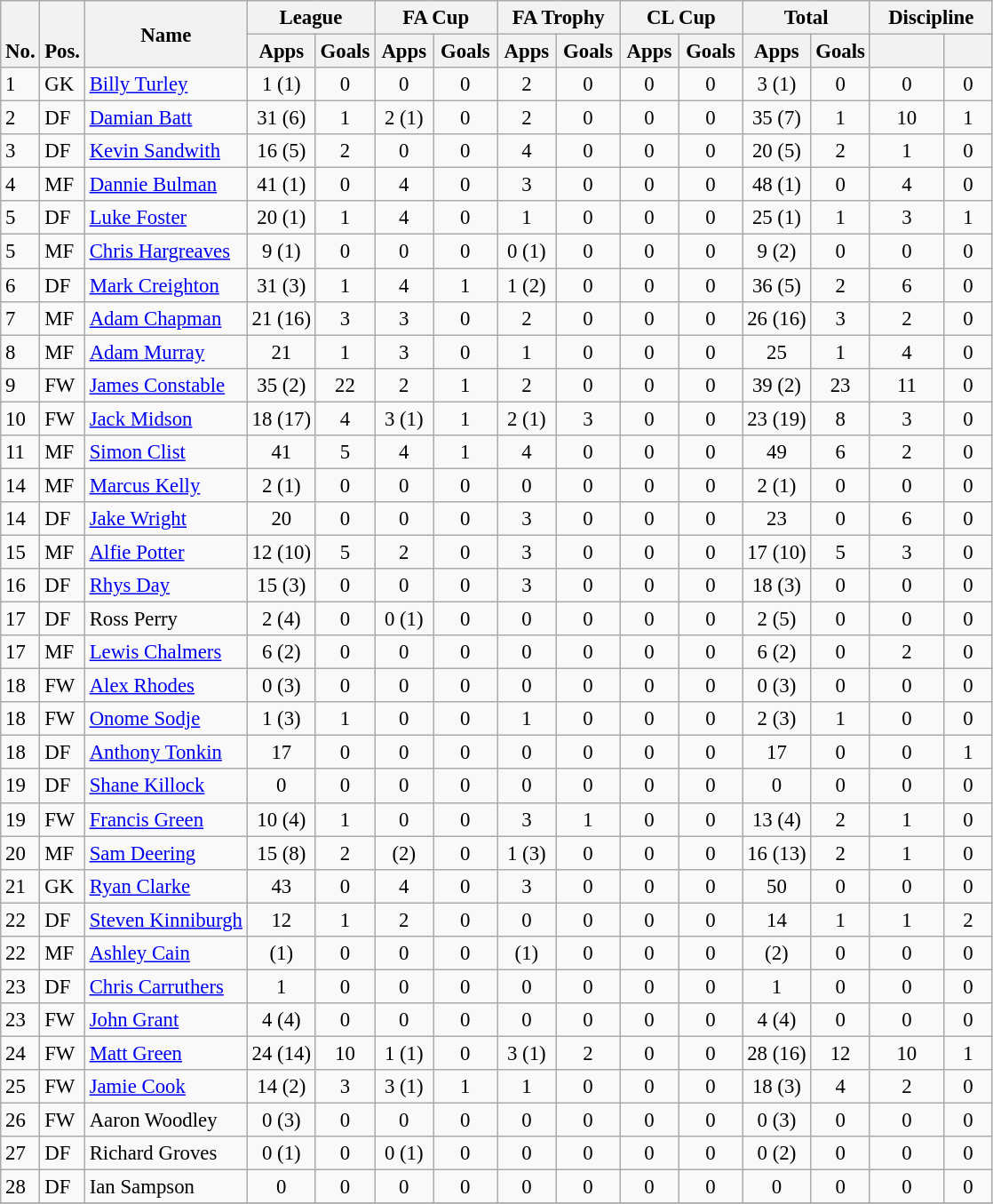<table class="wikitable" style="text-align:center; font-size:95%;">
<tr>
<th rowspan="2" valign="bottom">No.</th>
<th rowspan="2" valign="bottom">Pos.</th>
<th rowspan="2">Name</th>
<th colspan="2" width="85">League</th>
<th colspan="2" width="85">FA Cup</th>
<th colspan="2" width="85">FA Trophy</th>
<th colspan="2" width="85">CL Cup</th>
<th colspan="2" width="85">Total</th>
<th colspan="2" width="85">Discipline</th>
</tr>
<tr>
<th>Apps</th>
<th>Goals</th>
<th>Apps</th>
<th>Goals</th>
<th>Apps</th>
<th>Goals</th>
<th>Apps</th>
<th>Goals</th>
<th>Apps</th>
<th>Goals</th>
<th></th>
<th></th>
</tr>
<tr>
<td align="left">1</td>
<td align="left">GK</td>
<td align="left"><a href='#'>Billy Turley</a></td>
<td>1 (1)</td>
<td>0</td>
<td>0</td>
<td>0</td>
<td>2</td>
<td>0</td>
<td>0</td>
<td>0</td>
<td>3 (1)</td>
<td>0</td>
<td>0</td>
<td>0</td>
</tr>
<tr>
<td align="left">2</td>
<td align="left">DF</td>
<td align="left"><a href='#'>Damian Batt</a></td>
<td>31 (6)</td>
<td>1</td>
<td>2 (1)</td>
<td>0</td>
<td>2</td>
<td>0</td>
<td>0</td>
<td>0</td>
<td>35 (7)</td>
<td>1</td>
<td>10</td>
<td>1</td>
</tr>
<tr>
<td align="left">3</td>
<td align="left">DF</td>
<td align="left"><a href='#'>Kevin Sandwith</a></td>
<td>16 (5)</td>
<td>2</td>
<td>0</td>
<td>0</td>
<td>4</td>
<td>0</td>
<td>0</td>
<td>0</td>
<td>20 (5)</td>
<td>2</td>
<td>1</td>
<td>0</td>
</tr>
<tr>
<td align="left">4</td>
<td align="left">MF</td>
<td align="left"><a href='#'>Dannie Bulman</a></td>
<td>41 (1)</td>
<td>0</td>
<td>4</td>
<td>0</td>
<td>3</td>
<td>0</td>
<td>0</td>
<td>0</td>
<td>48 (1)</td>
<td>0</td>
<td>4</td>
<td>0</td>
</tr>
<tr>
<td align="left">5</td>
<td align="left">DF</td>
<td align="left"><a href='#'>Luke Foster</a></td>
<td>20 (1)</td>
<td>1</td>
<td>4</td>
<td>0</td>
<td>1</td>
<td>0</td>
<td>0</td>
<td>0</td>
<td>25 (1)</td>
<td>1</td>
<td>3</td>
<td>1</td>
</tr>
<tr>
<td align="left">5</td>
<td align="left">MF</td>
<td align="left"><a href='#'>Chris Hargreaves</a></td>
<td>9 (1)</td>
<td>0</td>
<td>0</td>
<td>0</td>
<td>0 (1)</td>
<td>0</td>
<td>0</td>
<td>0</td>
<td>9 (2)</td>
<td>0</td>
<td>0</td>
<td>0</td>
</tr>
<tr>
<td align="left">6</td>
<td align="left">DF</td>
<td align="left"><a href='#'>Mark Creighton</a></td>
<td>31 (3)</td>
<td>1</td>
<td>4</td>
<td>1</td>
<td>1 (2)</td>
<td>0</td>
<td>0</td>
<td>0</td>
<td>36 (5)</td>
<td>2</td>
<td>6</td>
<td>0</td>
</tr>
<tr>
<td align="left">7</td>
<td align="left">MF</td>
<td align="left"><a href='#'>Adam Chapman</a></td>
<td>21 (16)</td>
<td>3</td>
<td>3</td>
<td>0</td>
<td>2</td>
<td>0</td>
<td>0</td>
<td>0</td>
<td>26 (16)</td>
<td>3</td>
<td>2</td>
<td>0</td>
</tr>
<tr>
<td align="left">8</td>
<td align="left">MF</td>
<td align="left"><a href='#'>Adam Murray</a></td>
<td>21</td>
<td>1</td>
<td>3</td>
<td>0</td>
<td>1</td>
<td>0</td>
<td>0</td>
<td>0</td>
<td>25</td>
<td>1</td>
<td>4</td>
<td>0</td>
</tr>
<tr>
<td align="left">9</td>
<td align="left">FW</td>
<td align="left"><a href='#'>James Constable</a></td>
<td>35 (2)</td>
<td>22</td>
<td>2</td>
<td>1</td>
<td>2</td>
<td>0</td>
<td>0</td>
<td>0</td>
<td>39 (2)</td>
<td>23</td>
<td>11</td>
<td>0</td>
</tr>
<tr>
<td align="left">10</td>
<td align="left">FW</td>
<td align="left"><a href='#'>Jack Midson</a></td>
<td>18 (17)</td>
<td>4</td>
<td>3 (1)</td>
<td>1</td>
<td>2 (1)</td>
<td>3</td>
<td>0</td>
<td>0</td>
<td>23 (19)</td>
<td>8</td>
<td>3</td>
<td>0</td>
</tr>
<tr>
<td align="left">11</td>
<td align="left">MF</td>
<td align="left"><a href='#'>Simon Clist</a></td>
<td>41</td>
<td>5</td>
<td>4</td>
<td>1</td>
<td>4</td>
<td>0</td>
<td>0</td>
<td>0</td>
<td>49</td>
<td>6</td>
<td>2</td>
<td>0</td>
</tr>
<tr>
<td align="left">14</td>
<td align="left">MF</td>
<td align="left"><a href='#'>Marcus Kelly</a></td>
<td>2 (1)</td>
<td>0</td>
<td>0</td>
<td>0</td>
<td>0</td>
<td>0</td>
<td>0</td>
<td>0</td>
<td>2 (1)</td>
<td>0</td>
<td>0</td>
<td>0</td>
</tr>
<tr>
<td align="left">14</td>
<td align="left">DF</td>
<td align="left"><a href='#'>Jake Wright</a></td>
<td>20</td>
<td>0</td>
<td>0</td>
<td>0</td>
<td>3</td>
<td>0</td>
<td>0</td>
<td>0</td>
<td>23</td>
<td>0</td>
<td>6</td>
<td>0</td>
</tr>
<tr>
<td align="left">15</td>
<td align="left">MF</td>
<td align="left"><a href='#'>Alfie Potter</a></td>
<td>12 (10)</td>
<td>5</td>
<td>2</td>
<td>0</td>
<td>3</td>
<td>0</td>
<td>0</td>
<td>0</td>
<td>17 (10)</td>
<td>5</td>
<td>3</td>
<td>0</td>
</tr>
<tr>
<td align="left">16</td>
<td align="left">DF</td>
<td align="left"><a href='#'>Rhys Day</a></td>
<td>15 (3)</td>
<td>0</td>
<td>0</td>
<td>0</td>
<td>3</td>
<td>0</td>
<td>0</td>
<td>0</td>
<td>18 (3)</td>
<td>0</td>
<td>0</td>
<td>0</td>
</tr>
<tr>
<td align="left">17</td>
<td align="left">DF</td>
<td align="left">Ross Perry</td>
<td>2 (4)</td>
<td>0</td>
<td>0 (1)</td>
<td>0</td>
<td>0</td>
<td>0</td>
<td>0</td>
<td>0</td>
<td>2 (5)</td>
<td>0</td>
<td>0</td>
<td>0</td>
</tr>
<tr>
<td align="left">17</td>
<td align="left">MF</td>
<td align="left"><a href='#'>Lewis Chalmers</a></td>
<td>6 (2)</td>
<td>0</td>
<td>0</td>
<td>0</td>
<td>0</td>
<td>0</td>
<td>0</td>
<td>0</td>
<td>6 (2)</td>
<td>0</td>
<td>2</td>
<td>0</td>
</tr>
<tr>
<td align="left">18</td>
<td align="left">FW</td>
<td align="left"><a href='#'>Alex Rhodes</a></td>
<td>0 (3)</td>
<td>0</td>
<td>0</td>
<td>0</td>
<td>0</td>
<td>0</td>
<td>0</td>
<td>0</td>
<td>0 (3)</td>
<td>0</td>
<td>0</td>
<td>0</td>
</tr>
<tr>
<td align="left">18</td>
<td align="left">FW</td>
<td align="left"><a href='#'>Onome Sodje</a></td>
<td>1 (3)</td>
<td>1</td>
<td>0</td>
<td>0</td>
<td>1</td>
<td>0</td>
<td>0</td>
<td>0</td>
<td>2 (3)</td>
<td>1</td>
<td>0</td>
<td>0</td>
</tr>
<tr>
<td align="left">18</td>
<td align="left">DF</td>
<td align="left"><a href='#'>Anthony Tonkin</a></td>
<td>17</td>
<td>0</td>
<td>0</td>
<td>0</td>
<td>0</td>
<td>0</td>
<td>0</td>
<td>0</td>
<td>17</td>
<td>0</td>
<td>0</td>
<td>1</td>
</tr>
<tr>
<td align="left">19</td>
<td align="left">DF</td>
<td align="left"><a href='#'>Shane Killock</a></td>
<td>0</td>
<td>0</td>
<td>0</td>
<td>0</td>
<td>0</td>
<td>0</td>
<td>0</td>
<td>0</td>
<td>0</td>
<td>0</td>
<td>0</td>
<td>0</td>
</tr>
<tr>
<td align="left">19</td>
<td align="left">FW</td>
<td align="left"><a href='#'>Francis Green</a></td>
<td>10 (4)</td>
<td>1</td>
<td>0</td>
<td>0</td>
<td>3</td>
<td>1</td>
<td>0</td>
<td>0</td>
<td>13 (4)</td>
<td>2</td>
<td>1</td>
<td>0</td>
</tr>
<tr>
<td align="left">20</td>
<td align="left">MF</td>
<td align="left"><a href='#'>Sam Deering</a></td>
<td>15 (8)</td>
<td>2</td>
<td>(2)</td>
<td>0</td>
<td>1 (3)</td>
<td>0</td>
<td>0</td>
<td>0</td>
<td>16 (13)</td>
<td>2</td>
<td>1</td>
<td>0</td>
</tr>
<tr>
<td align="left">21</td>
<td align="left">GK</td>
<td align="left"><a href='#'>Ryan Clarke</a></td>
<td>43</td>
<td>0</td>
<td>4</td>
<td>0</td>
<td>3</td>
<td>0</td>
<td>0</td>
<td>0</td>
<td>50</td>
<td>0</td>
<td>0</td>
<td>0</td>
</tr>
<tr>
<td align="left">22</td>
<td align="left">DF</td>
<td align="left"><a href='#'>Steven Kinniburgh</a></td>
<td>12</td>
<td>1</td>
<td>2</td>
<td>0</td>
<td>0</td>
<td>0</td>
<td>0</td>
<td>0</td>
<td>14</td>
<td>1</td>
<td>1</td>
<td>2</td>
</tr>
<tr>
<td align="left">22</td>
<td align="left">MF</td>
<td align="left"><a href='#'>Ashley Cain</a></td>
<td>(1)</td>
<td>0</td>
<td>0</td>
<td>0</td>
<td>(1)</td>
<td>0</td>
<td>0</td>
<td>0</td>
<td>(2)</td>
<td>0</td>
<td>0</td>
<td>0</td>
</tr>
<tr>
<td align="left">23</td>
<td align="left">DF</td>
<td align="left"><a href='#'>Chris Carruthers</a></td>
<td>1</td>
<td>0</td>
<td>0</td>
<td>0</td>
<td>0</td>
<td>0</td>
<td>0</td>
<td>0</td>
<td>1</td>
<td>0</td>
<td>0</td>
<td>0</td>
</tr>
<tr>
<td align="left">23</td>
<td align="left">FW</td>
<td align="left"><a href='#'>John Grant</a></td>
<td>4 (4)</td>
<td>0</td>
<td>0</td>
<td>0</td>
<td>0</td>
<td>0</td>
<td>0</td>
<td>0</td>
<td>4 (4)</td>
<td>0</td>
<td>0</td>
<td>0</td>
</tr>
<tr>
<td align="left">24</td>
<td align="left">FW</td>
<td align="left"><a href='#'>Matt Green</a></td>
<td>24 (14)</td>
<td>10</td>
<td>1 (1)</td>
<td>0</td>
<td>3 (1)</td>
<td>2</td>
<td>0</td>
<td>0</td>
<td>28 (16)</td>
<td>12</td>
<td>10</td>
<td>1</td>
</tr>
<tr>
<td align="left">25</td>
<td align="left">FW</td>
<td align="left"><a href='#'>Jamie Cook</a></td>
<td>14 (2)</td>
<td>3</td>
<td>3 (1)</td>
<td>1</td>
<td>1</td>
<td>0</td>
<td>0</td>
<td>0</td>
<td>18 (3)</td>
<td>4</td>
<td>2</td>
<td>0</td>
</tr>
<tr>
<td align="left">26</td>
<td align="left">FW</td>
<td align="left">Aaron Woodley</td>
<td>0 (3)</td>
<td>0</td>
<td>0</td>
<td>0</td>
<td>0</td>
<td>0</td>
<td>0</td>
<td>0</td>
<td>0 (3)</td>
<td>0</td>
<td>0</td>
<td>0</td>
</tr>
<tr>
<td align="left">27</td>
<td align="left">DF</td>
<td align="left">Richard Groves</td>
<td>0 (1)</td>
<td>0</td>
<td>0 (1)</td>
<td>0</td>
<td>0</td>
<td>0</td>
<td>0</td>
<td>0</td>
<td>0 (2)</td>
<td>0</td>
<td>0</td>
<td>0</td>
</tr>
<tr>
<td align="left">28</td>
<td align="left">DF</td>
<td align="left">Ian Sampson</td>
<td>0</td>
<td>0</td>
<td>0</td>
<td>0</td>
<td>0</td>
<td>0</td>
<td>0</td>
<td>0</td>
<td>0</td>
<td>0</td>
<td>0</td>
<td>0</td>
</tr>
<tr>
</tr>
</table>
